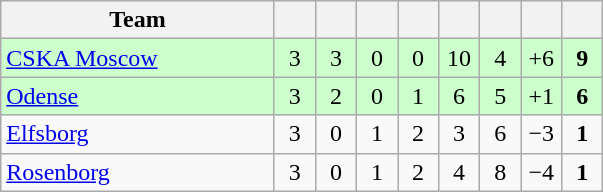<table class="wikitable" style="text-align: center;">
<tr>
<th width=175>Team</th>
<th width=20></th>
<th width=20></th>
<th width=20></th>
<th width=20></th>
<th width=20></th>
<th width=20></th>
<th width=20></th>
<th width=20></th>
</tr>
<tr bgcolor="ccffcc">
<td align=left> <a href='#'>CSKA Moscow</a></td>
<td>3</td>
<td>3</td>
<td>0</td>
<td>0</td>
<td>10</td>
<td>4</td>
<td>+6</td>
<td><strong>9</strong></td>
</tr>
<tr bgcolor="ccffcc">
<td align=left> <a href='#'>Odense</a></td>
<td>3</td>
<td>2</td>
<td>0</td>
<td>1</td>
<td>6</td>
<td>5</td>
<td>+1</td>
<td><strong>6</strong></td>
</tr>
<tr>
<td align=left> <a href='#'>Elfsborg</a></td>
<td>3</td>
<td>0</td>
<td>1</td>
<td>2</td>
<td>3</td>
<td>6</td>
<td>−3</td>
<td><strong>1</strong></td>
</tr>
<tr>
<td align=left> <a href='#'>Rosenborg</a></td>
<td>3</td>
<td>0</td>
<td>1</td>
<td>2</td>
<td>4</td>
<td>8</td>
<td>−4</td>
<td><strong>1</strong></td>
</tr>
</table>
